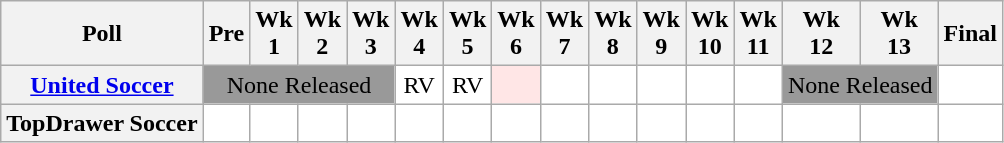<table class="wikitable" style="white-space:nowrap;text-align:center;">
<tr>
<th>Poll</th>
<th>Pre</th>
<th>Wk<br>1</th>
<th>Wk<br>2</th>
<th>Wk<br>3</th>
<th>Wk<br>4</th>
<th>Wk<br>5</th>
<th>Wk<br>6</th>
<th>Wk<br>7</th>
<th>Wk<br>8</th>
<th>Wk<br>9</th>
<th>Wk<br>10</th>
<th>Wk<br>11</th>
<th>Wk<br>12</th>
<th>Wk<br>13</th>
<th>Final<br></th>
</tr>
<tr>
<th><a href='#'>United Soccer</a></th>
<td colspan=4 style="background:#999;">None Released</td>
<td style="background:#FFFFFF;">RV</td>
<td style="background:#FFFFFF;">RV</td>
<td style="background:#FFE6E6;"></td>
<td style="background:#FFFFFF;"></td>
<td style="background:#FFFFFF;"></td>
<td style="background:#FFFFFF;"></td>
<td style="background:#FFFFFF;"></td>
<td style="background:#FFFFFF;"></td>
<td colspan=2 style="background:#999;">None Released</td>
<td style="background:#FFFFFF;"></td>
</tr>
<tr>
<th>TopDrawer Soccer </th>
<td style="background:#FFFFFF;"></td>
<td style="background:#FFFFFF;"></td>
<td style="background:#FFFFFF;"></td>
<td style="background:#FFFFFF;"></td>
<td style="background:#FFFFFF;"></td>
<td style="background:#FFFFFF;"></td>
<td style="background:#FFFFFF;"></td>
<td style="background:#FFFFFF;"></td>
<td style="background:#FFFFFF;"></td>
<td style="background:#FFFFFF;"></td>
<td style="background:#FFFFFF;"></td>
<td style="background:#FFFFFF;"></td>
<td style="background:#FFFFFF;"></td>
<td style="background:#FFFFFF;"></td>
<td style="background:#FFFFFF;"></td>
</tr>
</table>
